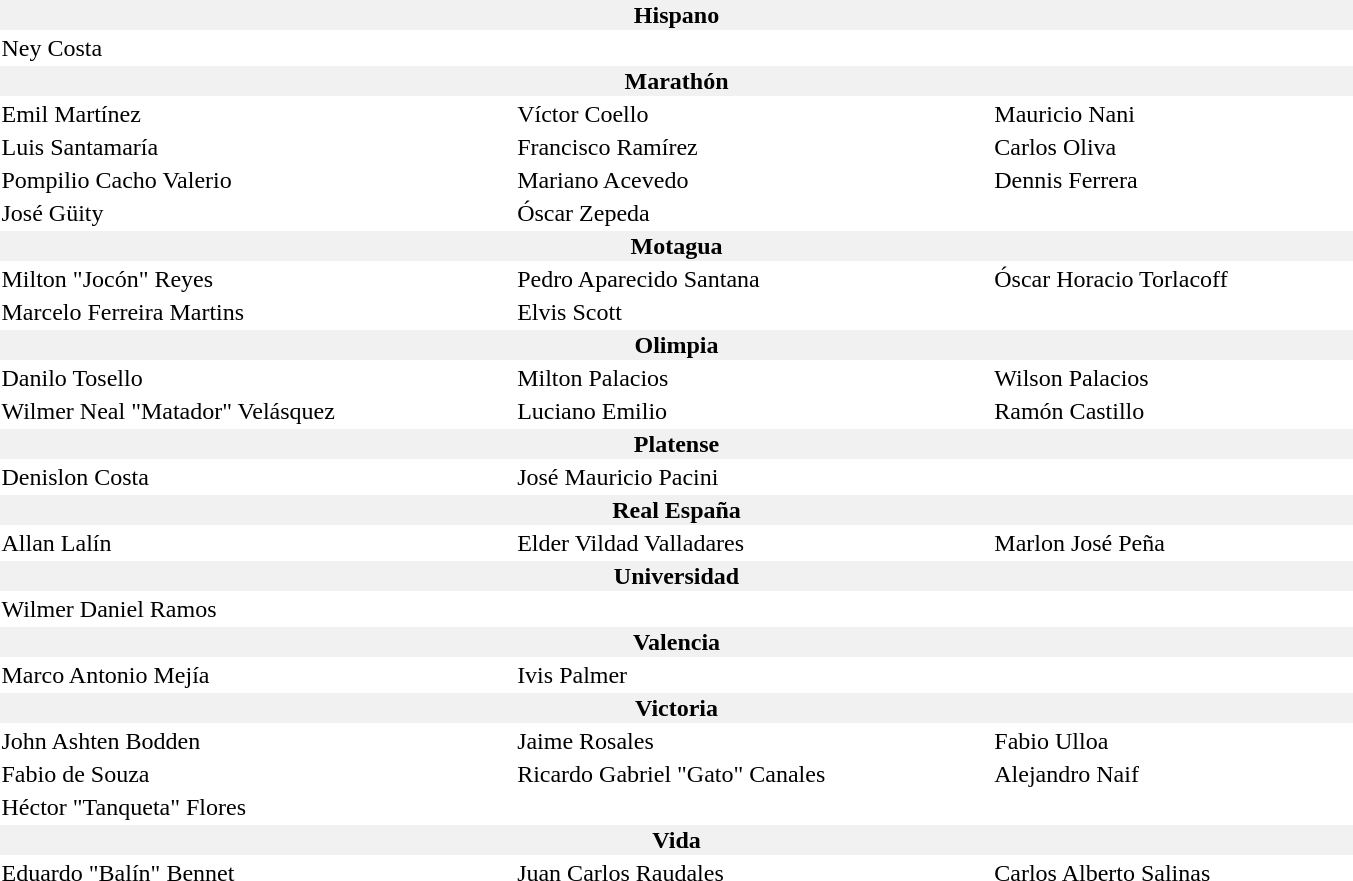<table border="0">
<tr bgcolor="f1f1f1">
<th width="900" colspan="3">Hispano</th>
</tr>
<tr>
<td> Ney Costa</td>
<td></td>
<td></td>
</tr>
<tr bgcolor="f1f1f1">
<th width="900" colspan="3">Marathón</th>
</tr>
<tr>
<td> Emil Martínez</td>
<td> Víctor Coello</td>
<td> Mauricio Nani</td>
</tr>
<tr>
<td> Luis Santamaría</td>
<td> Francisco Ramírez</td>
<td> Carlos Oliva</td>
</tr>
<tr>
<td> Pompilio Cacho Valerio</td>
<td> Mariano Acevedo</td>
<td> Dennis Ferrera</td>
</tr>
<tr>
<td> José Güity</td>
<td> Óscar Zepeda</td>
<td></td>
</tr>
<tr bgcolor="f1f1f1">
<th width="900" colspan="3">Motagua</th>
</tr>
<tr>
<td> Milton "Jocón" Reyes</td>
<td> Pedro Aparecido Santana</td>
<td> Óscar Horacio Torlacoff</td>
</tr>
<tr>
<td> Marcelo Ferreira Martins</td>
<td> Elvis Scott</td>
<td></td>
</tr>
<tr bgcolor="f1f1f1">
<th width="900" colspan="3">Olimpia</th>
</tr>
<tr>
<td> Danilo Tosello</td>
<td> Milton Palacios</td>
<td> Wilson Palacios</td>
</tr>
<tr>
<td> Wilmer Neal "Matador" Velásquez</td>
<td> Luciano Emilio</td>
<td> Ramón Castillo</td>
</tr>
<tr bgcolor="f1f1f1">
<th width="900" colspan="3">Platense</th>
</tr>
<tr>
<td> Denislon Costa</td>
<td> José Mauricio Pacini</td>
<td></td>
</tr>
<tr bgcolor="f1f1f1">
<th width="900" colspan="3">Real España</th>
</tr>
<tr>
<td> Allan Lalín</td>
<td> Elder Vildad Valladares</td>
<td> Marlon José Peña</td>
</tr>
<tr bgcolor="f1f1f1">
<th width="900" colspan="3">Universidad</th>
</tr>
<tr>
<td> Wilmer Daniel Ramos</td>
<td></td>
<td></td>
</tr>
<tr bgcolor="f1f1f1">
<th width="900" colspan="3">Valencia</th>
</tr>
<tr>
<td> Marco Antonio Mejía</td>
<td> Ivis Palmer</td>
<td></td>
</tr>
<tr bgcolor="f1f1f1">
<th width="900" colspan="3">Victoria</th>
</tr>
<tr>
<td> John Ashten Bodden</td>
<td> Jaime Rosales</td>
<td> Fabio Ulloa</td>
</tr>
<tr>
<td> Fabio de Souza</td>
<td> Ricardo Gabriel "Gato" Canales</td>
<td> Alejandro Naif</td>
</tr>
<tr>
<td> Héctor "Tanqueta" Flores</td>
<td></td>
<td></td>
</tr>
<tr bgcolor="f1f1f1">
<th width="900" colspan="3">Vida</th>
</tr>
<tr>
<td> Eduardo "Balín" Bennet</td>
<td> Juan Carlos Raudales</td>
<td> Carlos Alberto Salinas</td>
</tr>
</table>
